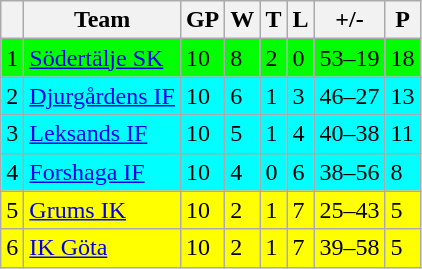<table class="wikitable">
<tr>
<th></th>
<th>Team</th>
<th>GP</th>
<th>W</th>
<th>T</th>
<th>L</th>
<th>+/-</th>
<th>P</th>
</tr>
<tr style="background:#00FF00">
<td>1</td>
<td><a href='#'>Södertälje SK</a></td>
<td>10</td>
<td>8</td>
<td>2</td>
<td>0</td>
<td>53–19</td>
<td>18</td>
</tr>
<tr style="background:#00FFFF">
<td>2</td>
<td><a href='#'>Djurgårdens IF</a></td>
<td>10</td>
<td>6</td>
<td>1</td>
<td>3</td>
<td>46–27</td>
<td>13</td>
</tr>
<tr style="background:#00FFFF">
<td>3</td>
<td><a href='#'>Leksands IF</a></td>
<td>10</td>
<td>5</td>
<td>1</td>
<td>4</td>
<td>40–38</td>
<td>11</td>
</tr>
<tr style="background:#00FFFF">
<td>4</td>
<td><a href='#'>Forshaga IF</a></td>
<td>10</td>
<td>4</td>
<td>0</td>
<td>6</td>
<td>38–56</td>
<td>8</td>
</tr>
<tr style="background:#FFFF00">
<td>5</td>
<td><a href='#'>Grums IK</a></td>
<td>10</td>
<td>2</td>
<td>1</td>
<td>7</td>
<td>25–43</td>
<td>5</td>
</tr>
<tr style="background:#FFFF00">
<td>6</td>
<td><a href='#'>IK Göta</a></td>
<td>10</td>
<td>2</td>
<td>1</td>
<td>7</td>
<td>39–58</td>
<td>5</td>
</tr>
</table>
